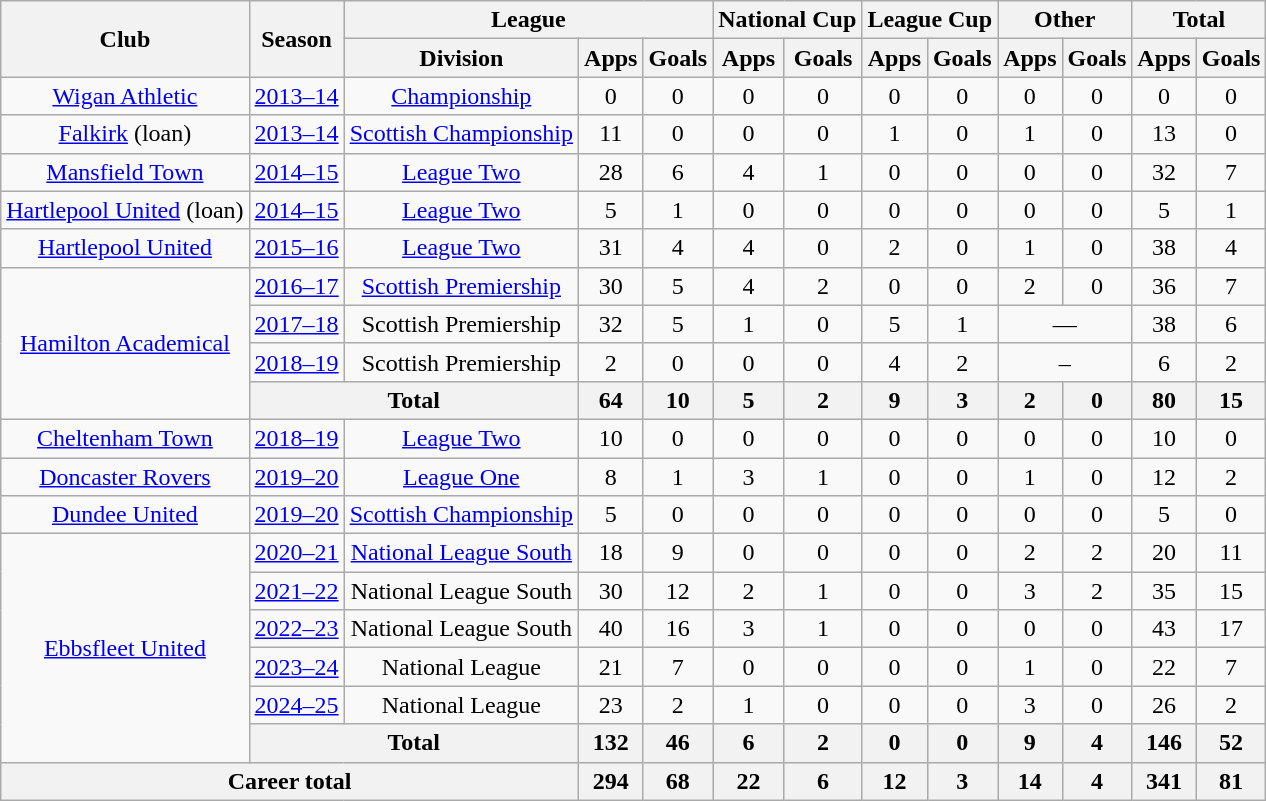<table class="wikitable" style="text-align:center">
<tr>
<th rowspan="2">Club</th>
<th rowspan="2">Season</th>
<th colspan="3">League</th>
<th colspan="2">National Cup</th>
<th colspan="2">League Cup</th>
<th colspan="2">Other</th>
<th colspan="2">Total</th>
</tr>
<tr>
<th>Division</th>
<th>Apps</th>
<th>Goals</th>
<th>Apps</th>
<th>Goals</th>
<th>Apps</th>
<th>Goals</th>
<th>Apps</th>
<th>Goals</th>
<th>Apps</th>
<th>Goals</th>
</tr>
<tr>
<td><a href='#'>Wigan Athletic</a></td>
<td><a href='#'>2013–14</a></td>
<td><a href='#'>Championship</a></td>
<td>0</td>
<td>0</td>
<td>0</td>
<td>0</td>
<td>0</td>
<td>0</td>
<td>0</td>
<td>0</td>
<td>0</td>
<td>0</td>
</tr>
<tr>
<td><a href='#'>Falkirk</a> (loan)</td>
<td><a href='#'>2013–14</a></td>
<td><a href='#'>Scottish Championship</a></td>
<td>11</td>
<td>0</td>
<td>0</td>
<td>0</td>
<td>1</td>
<td>0</td>
<td>1</td>
<td>0</td>
<td>13</td>
<td>0</td>
</tr>
<tr>
<td><a href='#'>Mansfield Town</a></td>
<td><a href='#'>2014–15</a></td>
<td><a href='#'>League Two</a></td>
<td>28</td>
<td>6</td>
<td>4</td>
<td>1</td>
<td>0</td>
<td>0</td>
<td>0</td>
<td>0</td>
<td>32</td>
<td>7</td>
</tr>
<tr>
<td><a href='#'>Hartlepool United</a> (loan)</td>
<td><a href='#'>2014–15</a></td>
<td><a href='#'>League Two</a></td>
<td>5</td>
<td>1</td>
<td>0</td>
<td>0</td>
<td>0</td>
<td>0</td>
<td>0</td>
<td>0</td>
<td>5</td>
<td>1</td>
</tr>
<tr>
<td><a href='#'>Hartlepool United</a></td>
<td><a href='#'>2015–16</a></td>
<td><a href='#'>League Two</a></td>
<td>31</td>
<td>4</td>
<td>4</td>
<td>0</td>
<td>2</td>
<td>0</td>
<td>1</td>
<td>0</td>
<td>38</td>
<td>4</td>
</tr>
<tr>
<td rowspan="4"><a href='#'>Hamilton Academical</a></td>
<td><a href='#'>2016–17</a></td>
<td><a href='#'>Scottish Premiership</a></td>
<td>30</td>
<td>5</td>
<td>4</td>
<td>2</td>
<td>0</td>
<td>0</td>
<td>2</td>
<td>0</td>
<td>36</td>
<td>7</td>
</tr>
<tr>
<td><a href='#'>2017–18</a></td>
<td>Scottish Premiership</td>
<td>32</td>
<td>5</td>
<td>1</td>
<td>0</td>
<td>5</td>
<td>1</td>
<td colspan="2">—</td>
<td>38</td>
<td>6</td>
</tr>
<tr>
<td><a href='#'>2018–19</a></td>
<td>Scottish Premiership</td>
<td>2</td>
<td>0</td>
<td>0</td>
<td>0</td>
<td>4</td>
<td>2</td>
<td colspan=2>–</td>
<td>6</td>
<td>2</td>
</tr>
<tr>
<th colspan="2">Total</th>
<th>64</th>
<th>10</th>
<th>5</th>
<th>2</th>
<th>9</th>
<th>3</th>
<th>2</th>
<th>0</th>
<th>80</th>
<th>15</th>
</tr>
<tr>
<td><a href='#'>Cheltenham Town</a></td>
<td><a href='#'>2018–19</a></td>
<td><a href='#'>League Two</a></td>
<td>10</td>
<td>0</td>
<td>0</td>
<td>0</td>
<td>0</td>
<td>0</td>
<td>0</td>
<td>0</td>
<td>10</td>
<td>0</td>
</tr>
<tr>
<td><a href='#'>Doncaster Rovers</a></td>
<td><a href='#'>2019–20</a></td>
<td><a href='#'>League One</a></td>
<td>8</td>
<td>1</td>
<td>3</td>
<td>1</td>
<td>0</td>
<td>0</td>
<td>1</td>
<td>0</td>
<td>12</td>
<td>2</td>
</tr>
<tr>
<td><a href='#'>Dundee United</a></td>
<td><a href='#'>2019–20</a></td>
<td><a href='#'>Scottish Championship</a></td>
<td>5</td>
<td>0</td>
<td>0</td>
<td>0</td>
<td>0</td>
<td>0</td>
<td>0</td>
<td>0</td>
<td>5</td>
<td>0</td>
</tr>
<tr>
<td rowspan="6"><a href='#'>Ebbsfleet United</a></td>
<td><a href='#'>2020–21</a></td>
<td><a href='#'>National League South</a></td>
<td>18</td>
<td>9</td>
<td>0</td>
<td>0</td>
<td>0</td>
<td>0</td>
<td>2</td>
<td>2</td>
<td>20</td>
<td>11</td>
</tr>
<tr>
<td><a href='#'>2021–22</a></td>
<td>National League South</td>
<td>30</td>
<td>12</td>
<td>2</td>
<td>1</td>
<td>0</td>
<td>0</td>
<td>3</td>
<td>2</td>
<td>35</td>
<td>15</td>
</tr>
<tr>
<td><a href='#'>2022–23</a></td>
<td>National League South</td>
<td>40</td>
<td>16</td>
<td>3</td>
<td>1</td>
<td>0</td>
<td>0</td>
<td>0</td>
<td>0</td>
<td>43</td>
<td>17</td>
</tr>
<tr>
<td><a href='#'>2023–24</a></td>
<td>National League</td>
<td>21</td>
<td>7</td>
<td>0</td>
<td>0</td>
<td>0</td>
<td>0</td>
<td>1</td>
<td>0</td>
<td>22</td>
<td>7</td>
</tr>
<tr>
<td><a href='#'>2024–25</a></td>
<td>National League</td>
<td>23</td>
<td>2</td>
<td>1</td>
<td>0</td>
<td>0</td>
<td>0</td>
<td>3</td>
<td>0</td>
<td>26</td>
<td>2</td>
</tr>
<tr>
<th colspan="2">Total</th>
<th>132</th>
<th>46</th>
<th>6</th>
<th>2</th>
<th>0</th>
<th>0</th>
<th>9</th>
<th>4</th>
<th>146</th>
<th>52</th>
</tr>
<tr>
<th colspan="3">Career total</th>
<th>294</th>
<th>68</th>
<th>22</th>
<th>6</th>
<th>12</th>
<th>3</th>
<th>14</th>
<th>4</th>
<th>341</th>
<th>81</th>
</tr>
</table>
